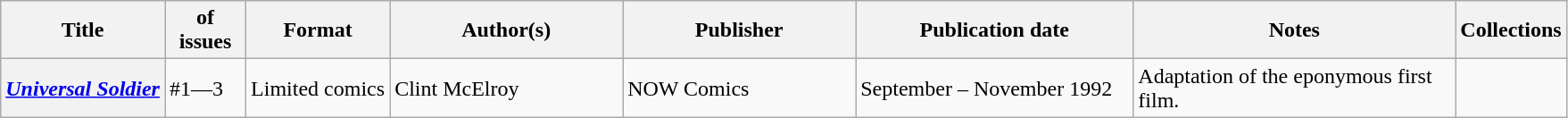<table class="wikitable">
<tr>
<th>Title</th>
<th style="width:40pt"> of issues</th>
<th style="width:75pt">Format</th>
<th style="width:125pt">Author(s)</th>
<th style="width:125pt">Publisher</th>
<th style="width:150pt">Publication date</th>
<th style="width:175pt">Notes</th>
<th>Collections</th>
</tr>
<tr>
<th><em><a href='#'>Universal Soldier</a></em></th>
<td>#1—3</td>
<td>Limited comics</td>
<td>Clint McElroy</td>
<td>NOW Comics</td>
<td>September – November 1992</td>
<td>Adaptation of the eponymous first film.</td>
<td></td>
</tr>
</table>
